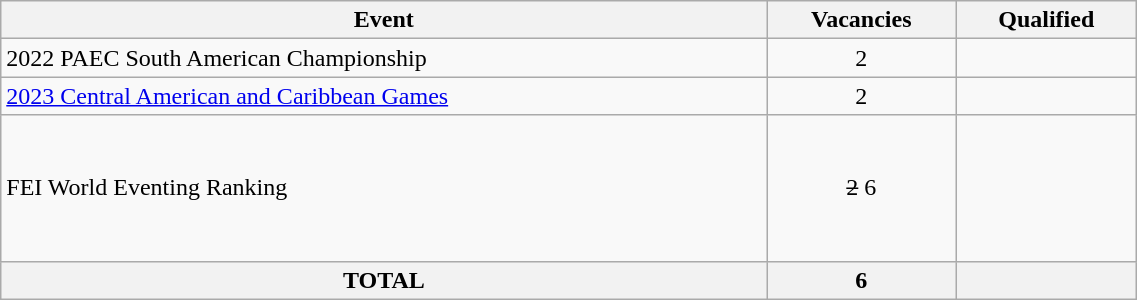<table class="wikitable" width=60%>
<tr>
<th scope="col">Event</th>
<th>Vacancies</th>
<th>Qualified</th>
</tr>
<tr>
<td>2022 PAEC South American Championship</td>
<td align="center">2</td>
<td><br></td>
</tr>
<tr>
<td><a href='#'>2023 Central American and Caribbean Games</a></td>
<td align="center">2</td>
<td><br></td>
</tr>
<tr>
<td>FEI World Eventing Ranking</td>
<td align="center"><s>2</s> 6</td>
<td><br><br><br><br><br></td>
</tr>
<tr>
<th>TOTAL</th>
<th>6</th>
<th></th>
</tr>
</table>
